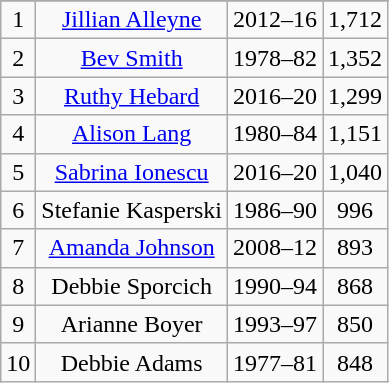<table class="wikitable">
<tr>
</tr>
<tr align=center>
<td>1</td>
<td><a href='#'>Jillian Alleyne</a></td>
<td>2012–16</td>
<td>1,712</td>
</tr>
<tr align=center>
<td>2</td>
<td><a href='#'>Bev Smith</a></td>
<td>1978–82</td>
<td>1,352</td>
</tr>
<tr align=center>
<td>3</td>
<td><a href='#'>Ruthy Hebard</a></td>
<td>2016–20</td>
<td>1,299</td>
</tr>
<tr align=center>
<td>4</td>
<td><a href='#'>Alison Lang</a></td>
<td>1980–84</td>
<td>1,151</td>
</tr>
<tr align=center>
<td>5</td>
<td><a href='#'>Sabrina Ionescu</a></td>
<td>2016–20</td>
<td>1,040</td>
</tr>
<tr align=center>
<td>6</td>
<td>Stefanie Kasperski</td>
<td>1986–90</td>
<td>996</td>
</tr>
<tr align=center>
<td>7</td>
<td><a href='#'>Amanda Johnson</a></td>
<td>2008–12</td>
<td>893</td>
</tr>
<tr align=center>
<td>8</td>
<td>Debbie Sporcich</td>
<td>1990–94</td>
<td>868</td>
</tr>
<tr align=center>
<td>9</td>
<td>Arianne Boyer</td>
<td>1993–97</td>
<td>850</td>
</tr>
<tr align=center>
<td>10</td>
<td>Debbie Adams</td>
<td>1977–81</td>
<td>848</td>
</tr>
</table>
